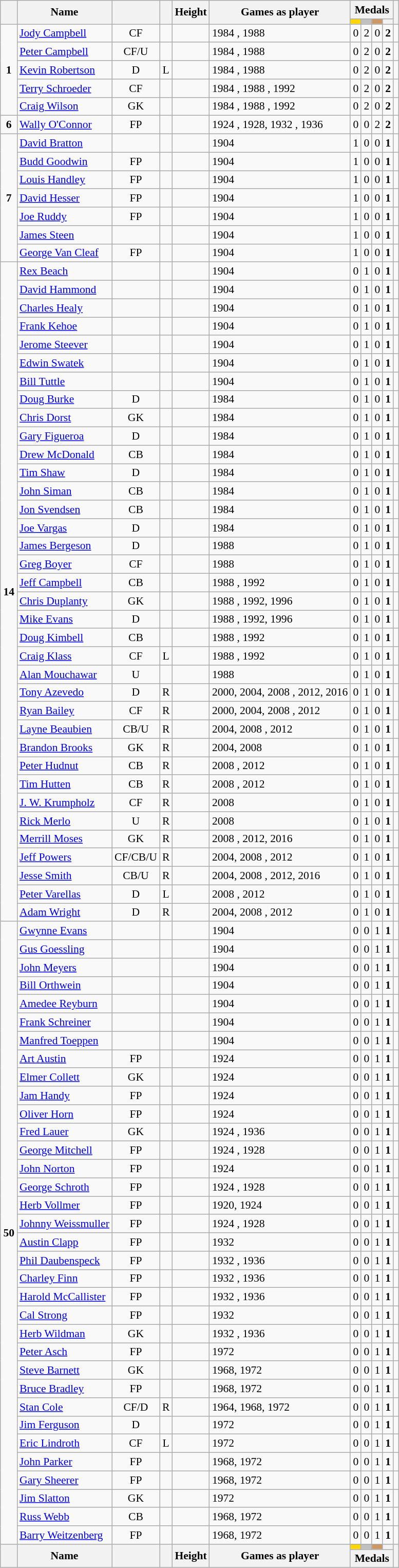<table class="wikitable sortable" style="text-align: center; font-size: 90%; margin-left: 1em;">
<tr>
<th rowspan="2"></th>
<th rowspan="2">Name</th>
<th rowspan="2"></th>
<th rowspan="2"></th>
<th rowspan="2">Height</th>
<th rowspan="2">Games as player</th>
<th colspan="4">Medals</th>
<th rowspan="2"></th>
</tr>
<tr>
<th style="background-color: gold;"></th>
<th style="background-color: silver;"></th>
<th style="background-color: #cc9966;"></th>
<th></th>
</tr>
<tr>
<td rowspan="5"><strong>1</strong></td>
<td style="text-align: left;" data-sort-value="Campbell, Jody"><a href='#'>Jody Campbell</a></td>
<td>CF</td>
<td></td>
<td style="text-align: left;"></td>
<td style="text-align: left;">1984 , 1988 </td>
<td>0</td>
<td>2</td>
<td>0</td>
<td><strong>2</strong></td>
<td style="text-align: left;"></td>
</tr>
<tr>
<td style="text-align: left;" data-sort-value="Campbell, Peter"><a href='#'>Peter Campbell</a></td>
<td>CF/U</td>
<td></td>
<td style="text-align: left;"></td>
<td style="text-align: left;">1984 , 1988 </td>
<td>0</td>
<td>2</td>
<td>0</td>
<td><strong>2</strong></td>
<td style="text-align: left;"></td>
</tr>
<tr>
<td style="text-align: left;" data-sort-value="Robertson, Kevin"><a href='#'>Kevin Robertson</a></td>
<td>D</td>
<td>L</td>
<td style="text-align: left;"></td>
<td style="text-align: left;">1984 , 1988 </td>
<td>0</td>
<td>2</td>
<td>0</td>
<td><strong>2</strong></td>
<td style="text-align: left;"></td>
</tr>
<tr>
<td style="text-align: left;" data-sort-value="Schroeder, Terry"><a href='#'>Terry Schroeder</a></td>
<td>CF</td>
<td></td>
<td style="text-align: left;"></td>
<td style="text-align: left;">1984 , 1988 , 1992</td>
<td>0</td>
<td>2</td>
<td>0</td>
<td><strong>2</strong></td>
<td style="text-align: left;"></td>
</tr>
<tr>
<td style="text-align: left;" data-sort-value="Wilson, Craig"><a href='#'>Craig Wilson</a></td>
<td>GK</td>
<td></td>
<td style="text-align: left;"></td>
<td style="text-align: left;">1984 , 1988 , 1992</td>
<td>0</td>
<td>2</td>
<td>0</td>
<td><strong>2</strong></td>
<td style="text-align: left;"></td>
</tr>
<tr>
<td><strong>6</strong></td>
<td style="text-align: left;" data-sort-value="O'Connor, Wally"><a href='#'>Wally O'Connor</a></td>
<td>FP</td>
<td></td>
<td style="text-align: left;"></td>
<td style="text-align: left;">1924 , 1928, 1932 , 1936</td>
<td>0</td>
<td>0</td>
<td>2</td>
<td><strong>2</strong></td>
<td style="text-align: left;"></td>
</tr>
<tr>
<td rowspan="7"><strong>7</strong></td>
<td style="text-align: left;" data-sort-value="Bratton, David"><a href='#'>David Bratton</a></td>
<td></td>
<td></td>
<td style="text-align: left;"></td>
<td style="text-align: left;">1904 </td>
<td>1</td>
<td>0</td>
<td>0</td>
<td><strong>1</strong></td>
<td style="text-align: left;"></td>
</tr>
<tr>
<td style="text-align: left;" data-sort-value="Goodwin, Budd"><a href='#'>Budd Goodwin</a></td>
<td>FP</td>
<td></td>
<td style="text-align: left;"></td>
<td style="text-align: left;">1904 </td>
<td>1</td>
<td>0</td>
<td>0</td>
<td><strong>1</strong></td>
<td style="text-align: left;"></td>
</tr>
<tr>
<td style="text-align: left;" data-sort-value="Handley, Lou"><a href='#'>Louis Handley</a></td>
<td>FP</td>
<td></td>
<td style="text-align: left;"></td>
<td style="text-align: left;">1904 </td>
<td>1</td>
<td>0</td>
<td>0</td>
<td><strong>1</strong></td>
<td style="text-align: left;"></td>
</tr>
<tr>
<td style="text-align: left;" data-sort-value="Hesser, David"><a href='#'>David Hesser</a></td>
<td>FP</td>
<td></td>
<td style="text-align: left;"></td>
<td style="text-align: left;">1904 </td>
<td>1</td>
<td>0</td>
<td>0</td>
<td><strong>1</strong></td>
<td style="text-align: left;"></td>
</tr>
<tr>
<td style="text-align: left;" data-sort-value="Ruddy, Joe"><a href='#'>Joe Ruddy</a></td>
<td>FP</td>
<td></td>
<td style="text-align: left;"></td>
<td style="text-align: left;">1904 </td>
<td>1</td>
<td>0</td>
<td>0</td>
<td><strong>1</strong></td>
<td style="text-align: left;"></td>
</tr>
<tr>
<td style="text-align: left;" data-sort-value="Steen, James"><a href='#'>James Steen</a></td>
<td></td>
<td></td>
<td style="text-align: left;"></td>
<td style="text-align: left;">1904 </td>
<td>1</td>
<td>0</td>
<td>0</td>
<td><strong>1</strong></td>
<td style="text-align: left;"></td>
</tr>
<tr>
<td style="text-align: left;" data-sort-value="Van Cleaf, George"><a href='#'>George Van Cleaf</a></td>
<td>FP</td>
<td></td>
<td style="text-align: left;"></td>
<td style="text-align: left;">1904 </td>
<td>1</td>
<td>0</td>
<td>0</td>
<td><strong>1</strong></td>
<td style="text-align: left;"></td>
</tr>
<tr>
<td rowspan="36"><strong>14</strong></td>
<td style="text-align: left;" data-sort-value="Beach, Rex"><a href='#'>Rex Beach</a></td>
<td></td>
<td></td>
<td style="text-align: left;"></td>
<td style="text-align: left;">1904 </td>
<td>0</td>
<td>1</td>
<td>0</td>
<td><strong>1</strong></td>
<td style="text-align: left;"></td>
</tr>
<tr>
<td style="text-align: left;" data-sort-value="Hammond, David"><a href='#'>David Hammond</a></td>
<td></td>
<td></td>
<td style="text-align: left;"></td>
<td style="text-align: left;">1904 </td>
<td>0</td>
<td>1</td>
<td>0</td>
<td><strong>1</strong></td>
<td style="text-align: left;"></td>
</tr>
<tr>
<td style="text-align: left;" data-sort-value="Healy, Charles"><a href='#'>Charles Healy</a></td>
<td></td>
<td></td>
<td style="text-align: left;"></td>
<td style="text-align: left;">1904 </td>
<td>0</td>
<td>1</td>
<td>0</td>
<td><strong>1</strong></td>
<td style="text-align: left;"></td>
</tr>
<tr>
<td style="text-align: left;" data-sort-value="Kehoe, Frank"><a href='#'>Frank Kehoe</a></td>
<td></td>
<td></td>
<td style="text-align: left;"></td>
<td style="text-align: left;">1904 </td>
<td>0</td>
<td>1</td>
<td>0</td>
<td><strong>1</strong></td>
<td style="text-align: left;"></td>
</tr>
<tr>
<td style="text-align: left;" data-sort-value="Steever, Jerome"><a href='#'>Jerome Steever</a></td>
<td></td>
<td></td>
<td style="text-align: left;"></td>
<td style="text-align: left;">1904 </td>
<td>0</td>
<td>1</td>
<td>0</td>
<td><strong>1</strong></td>
<td style="text-align: left;"></td>
</tr>
<tr>
<td style="text-align: left;" data-sort-value="Swatek, Edwin"><a href='#'>Edwin Swatek</a></td>
<td></td>
<td></td>
<td style="text-align: left;"></td>
<td style="text-align: left;">1904 </td>
<td>0</td>
<td>1</td>
<td>0</td>
<td><strong>1</strong></td>
<td style="text-align: left;"></td>
</tr>
<tr>
<td style="text-align: left;" data-sort-value="Tuttle, Bill"><a href='#'>Bill Tuttle</a></td>
<td></td>
<td></td>
<td style="text-align: left;"></td>
<td style="text-align: left;">1904 </td>
<td>0</td>
<td>1</td>
<td>0</td>
<td><strong>1</strong></td>
<td style="text-align: left;"></td>
</tr>
<tr>
<td style="text-align: left;" data-sort-value="Burke, Doug"><a href='#'>Doug Burke</a></td>
<td>D</td>
<td></td>
<td style="text-align: left;"></td>
<td style="text-align: left;">1984 </td>
<td>0</td>
<td>1</td>
<td>0</td>
<td><strong>1</strong></td>
<td style="text-align: left;"></td>
</tr>
<tr>
<td style="text-align: left;" data-sort-value="Dorst, Chris"><a href='#'>Chris Dorst</a></td>
<td>GK</td>
<td></td>
<td style="text-align: left;"></td>
<td style="text-align: left;">1984 </td>
<td>0</td>
<td>1</td>
<td>0</td>
<td><strong>1</strong></td>
<td style="text-align: left;"></td>
</tr>
<tr>
<td style="text-align: left;" data-sort-value="Figueroa, Gary"><a href='#'>Gary Figueroa</a></td>
<td>D</td>
<td></td>
<td style="text-align: left;"></td>
<td style="text-align: left;">1984 </td>
<td>0</td>
<td>1</td>
<td>0</td>
<td><strong>1</strong></td>
<td style="text-align: left;"></td>
</tr>
<tr>
<td style="text-align: left;" data-sort-value="McDonald, Drew"><a href='#'>Drew McDonald</a></td>
<td>CB</td>
<td></td>
<td style="text-align: left;"></td>
<td style="text-align: left;">1984 </td>
<td>0</td>
<td>1</td>
<td>0</td>
<td><strong>1</strong></td>
<td style="text-align: left;"></td>
</tr>
<tr>
<td style="text-align: left;" data-sort-value="Shaw, Tim"><a href='#'>Tim Shaw</a></td>
<td>D</td>
<td></td>
<td style="text-align: left;"></td>
<td style="text-align: left;">1984 </td>
<td>0</td>
<td>1</td>
<td>0</td>
<td><strong>1</strong></td>
<td style="text-align: left;"></td>
</tr>
<tr>
<td style="text-align: left;" data-sort-value="Siman, John"><a href='#'>John Siman</a></td>
<td>CB</td>
<td></td>
<td style="text-align: left;"></td>
<td style="text-align: left;">1984 </td>
<td>0</td>
<td>1</td>
<td>0</td>
<td><strong>1</strong></td>
<td style="text-align: left;"></td>
</tr>
<tr>
<td style="text-align: left;" data-sort-value="Svendsen, Jon"><a href='#'>Jon Svendsen</a></td>
<td>CB</td>
<td></td>
<td style="text-align: left;"></td>
<td style="text-align: left;">1984 </td>
<td>0</td>
<td>1</td>
<td>0</td>
<td><strong>1</strong></td>
<td style="text-align: left;"></td>
</tr>
<tr>
<td style="text-align: left;" data-sort-value="Vargas, Joe"><a href='#'>Joe Vargas</a></td>
<td>D</td>
<td></td>
<td style="text-align: left;"></td>
<td style="text-align: left;">1984 </td>
<td>0</td>
<td>1</td>
<td>0</td>
<td><strong>1</strong></td>
<td style="text-align: left;"></td>
</tr>
<tr>
<td style="text-align: left;" data-sort-value="Bergeson, James"><a href='#'>James Bergeson</a></td>
<td>D</td>
<td></td>
<td style="text-align: left;"></td>
<td style="text-align: left;">1988 </td>
<td>0</td>
<td>1</td>
<td>0</td>
<td><strong>1</strong></td>
<td style="text-align: left;"></td>
</tr>
<tr>
<td style="text-align: left;" data-sort-value="Boyer, Greg"><a href='#'>Greg Boyer</a></td>
<td>CF</td>
<td></td>
<td style="text-align: left;"></td>
<td style="text-align: left;">1988 </td>
<td>0</td>
<td>1</td>
<td>0</td>
<td><strong>1</strong></td>
<td style="text-align: left;"></td>
</tr>
<tr>
<td style="text-align: left;" data-sort-value="Campbell, Jeff"><a href='#'>Jeff Campbell</a></td>
<td>CB</td>
<td></td>
<td style="text-align: left;"></td>
<td style="text-align: left;">1988 , 1992</td>
<td>0</td>
<td>1</td>
<td>0</td>
<td><strong>1</strong></td>
<td style="text-align: left;"></td>
</tr>
<tr>
<td style="text-align: left;" data-sort-value="Duplanty, Chris"><a href='#'>Chris Duplanty</a></td>
<td>GK</td>
<td></td>
<td style="text-align: left;"></td>
<td style="text-align: left;">1988 , 1992, 1996</td>
<td>0</td>
<td>1</td>
<td>0</td>
<td><strong>1</strong></td>
<td style="text-align: left;"></td>
</tr>
<tr>
<td style="text-align: left;" data-sort-value="Evans, Mike"><a href='#'>Mike Evans</a></td>
<td>D</td>
<td></td>
<td style="text-align: left;"></td>
<td style="text-align: left;">1988 , 1992, 1996</td>
<td>0</td>
<td>1</td>
<td>0</td>
<td><strong>1</strong></td>
<td style="text-align: left;"></td>
</tr>
<tr>
<td style="text-align: left;" data-sort-value="Kimbell, Doug"><a href='#'>Doug Kimbell</a></td>
<td>CB</td>
<td></td>
<td style="text-align: left;"></td>
<td style="text-align: left;">1988 , 1992</td>
<td>0</td>
<td>1</td>
<td>0</td>
<td><strong>1</strong></td>
<td style="text-align: left;"></td>
</tr>
<tr>
<td style="text-align: left;" data-sort-value="Klass, Craig"><a href='#'>Craig Klass</a></td>
<td>CF</td>
<td>L</td>
<td style="text-align: left;"></td>
<td style="text-align: left;">1988 , 1992</td>
<td>0</td>
<td>1</td>
<td>0</td>
<td><strong>1</strong></td>
<td style="text-align: left;"></td>
</tr>
<tr>
<td style="text-align: left;" data-sort-value="Mouchawar, Alan"><a href='#'>Alan Mouchawar</a></td>
<td>U</td>
<td></td>
<td style="text-align: left;"></td>
<td style="text-align: left;">1988 </td>
<td>0</td>
<td>1</td>
<td>0</td>
<td><strong>1</strong></td>
<td style="text-align: left;"></td>
</tr>
<tr>
<td style="text-align: left;" data-sort-value="Azevedo, Tony"><a href='#'>Tony Azevedo</a></td>
<td>D</td>
<td>R</td>
<td style="text-align: left;"></td>
<td style="text-align: left;">2000, 2004, 2008 , 2012, 2016</td>
<td>0</td>
<td>1</td>
<td>0</td>
<td><strong>1</strong></td>
<td style="text-align: left;"></td>
</tr>
<tr>
<td style="text-align: left;" data-sort-value="Bailey, Ryan"><a href='#'>Ryan Bailey</a></td>
<td>CF</td>
<td>R</td>
<td style="text-align: left;"></td>
<td style="text-align: left;">2000, 2004, 2008 , 2012</td>
<td>0</td>
<td>1</td>
<td>0</td>
<td><strong>1</strong></td>
<td style="text-align: left;"></td>
</tr>
<tr>
<td style="text-align: left;" data-sort-value="Beaubien, Layne"><a href='#'>Layne Beaubien</a></td>
<td>CB/U</td>
<td>R</td>
<td style="text-align: left;"></td>
<td style="text-align: left;">2004, 2008 , 2012</td>
<td>0</td>
<td>1</td>
<td>0</td>
<td><strong>1</strong></td>
<td style="text-align: left;"></td>
</tr>
<tr>
<td style="text-align: left;" data-sort-value="Brooks, Brandon"><a href='#'>Brandon Brooks</a></td>
<td>GK</td>
<td>R</td>
<td style="text-align: left;"></td>
<td style="text-align: left;">2004, 2008 </td>
<td>0</td>
<td>1</td>
<td>0</td>
<td><strong>1</strong></td>
<td style="text-align: left;"></td>
</tr>
<tr>
<td style="text-align: left;" data-sort-value="Hudnut, Peter"><a href='#'>Peter Hudnut</a></td>
<td>CB</td>
<td>R</td>
<td style="text-align: left;"></td>
<td style="text-align: left;">2008 , 2012</td>
<td>0</td>
<td>1</td>
<td>0</td>
<td><strong>1</strong></td>
<td style="text-align: left;"></td>
</tr>
<tr>
<td style="text-align: left;" data-sort-value="Hutten, Tim"><a href='#'>Tim Hutten</a></td>
<td>CB</td>
<td>R</td>
<td style="text-align: left;"></td>
<td style="text-align: left;">2008 , 2012</td>
<td>0</td>
<td>1</td>
<td>0</td>
<td><strong>1</strong></td>
<td style="text-align: left;"></td>
</tr>
<tr>
<td style="text-align: left;" data-sort-value="Krumpholz, J. W."><a href='#'>J. W. Krumpholz</a></td>
<td>CF</td>
<td>R</td>
<td style="text-align: left;"></td>
<td style="text-align: left;">2008 </td>
<td>0</td>
<td>1</td>
<td>0</td>
<td><strong>1</strong></td>
<td style="text-align: left;"></td>
</tr>
<tr>
<td style="text-align: left;" data-sort-value="Merlo, Rick"><a href='#'>Rick Merlo</a></td>
<td>U</td>
<td>R</td>
<td style="text-align: left;"></td>
<td style="text-align: left;">2008 </td>
<td>0</td>
<td>1</td>
<td>0</td>
<td><strong>1</strong></td>
<td style="text-align: left;"></td>
</tr>
<tr>
<td style="text-align: left;" data-sort-value="Moses, Merrill"><a href='#'>Merrill Moses</a></td>
<td>GK</td>
<td>R</td>
<td style="text-align: left;"></td>
<td style="text-align: left;">2008 , 2012, 2016</td>
<td>0</td>
<td>1</td>
<td>0</td>
<td><strong>1</strong></td>
<td style="text-align: left;"></td>
</tr>
<tr>
<td style="text-align: left;" data-sort-value="Powers, Jeff"><a href='#'>Jeff Powers</a></td>
<td>CF/CB/U</td>
<td>R</td>
<td style="text-align: left;"></td>
<td style="text-align: left;">2004, 2008 , 2012</td>
<td>0</td>
<td>1</td>
<td>0</td>
<td><strong>1</strong></td>
<td style="text-align: left;"></td>
</tr>
<tr>
<td style="text-align: left;" data-sort-value="Smith, Jesse"><a href='#'>Jesse Smith</a></td>
<td>CB/U</td>
<td>R</td>
<td style="text-align: left;"></td>
<td style="text-align: left;">2004, 2008 , 2012, 2016</td>
<td>0</td>
<td>1</td>
<td>0</td>
<td><strong>1</strong></td>
<td style="text-align: left;"></td>
</tr>
<tr>
<td style="text-align: left;" data-sort-value="Varellas, Peter"><a href='#'>Peter Varellas</a></td>
<td>D</td>
<td>L</td>
<td style="text-align: left;"></td>
<td style="text-align: left;">2008 , 2012</td>
<td>0</td>
<td>1</td>
<td>0</td>
<td><strong>1</strong></td>
<td style="text-align: left;"></td>
</tr>
<tr>
<td style="text-align: left;" data-sort-value="Wright, Adam"><a href='#'>Adam Wright</a></td>
<td>D</td>
<td>R</td>
<td style="text-align: left;"></td>
<td style="text-align: left;">2004, 2008 , 2012</td>
<td>0</td>
<td>1</td>
<td>0</td>
<td><strong>1</strong></td>
<td style="text-align: left;"></td>
</tr>
<tr>
<td rowspan="34"><strong>50</strong></td>
<td style="text-align: left;" data-sort-value="Evans, Gwynne"><a href='#'>Gwynne Evans</a></td>
<td></td>
<td></td>
<td style="text-align: left;"></td>
<td style="text-align: left;">1904 </td>
<td>0</td>
<td>0</td>
<td>1</td>
<td><strong>1</strong></td>
<td style="text-align: left;"></td>
</tr>
<tr>
<td style="text-align: left;" data-sort-value="Goessling, Gus"><a href='#'>Gus Goessling</a></td>
<td></td>
<td></td>
<td style="text-align: left;"></td>
<td style="text-align: left;">1904 </td>
<td>0</td>
<td>0</td>
<td>1</td>
<td><strong>1</strong></td>
<td style="text-align: left;"></td>
</tr>
<tr>
<td style="text-align: left;" data-sort-value="Meyers, John"><a href='#'>John Meyers</a></td>
<td></td>
<td></td>
<td style="text-align: left;"></td>
<td style="text-align: left;">1904 </td>
<td>0</td>
<td>0</td>
<td>1</td>
<td><strong>1</strong></td>
<td style="text-align: left;"></td>
</tr>
<tr>
<td style="text-align: left;" data-sort-value="Orthwein, Bill"><a href='#'>Bill Orthwein</a></td>
<td></td>
<td></td>
<td style="text-align: left;"></td>
<td style="text-align: left;">1904 </td>
<td>0</td>
<td>0</td>
<td>1</td>
<td><strong>1</strong></td>
<td style="text-align: left;"></td>
</tr>
<tr>
<td style="text-align: left;" data-sort-value="Reyburn, Amedee"><a href='#'>Amedee Reyburn</a></td>
<td></td>
<td></td>
<td style="text-align: left;"></td>
<td style="text-align: left;">1904 </td>
<td>0</td>
<td>0</td>
<td>1</td>
<td><strong>1</strong></td>
<td style="text-align: left;"></td>
</tr>
<tr>
<td style="text-align: left;" data-sort-value="Schreiner, Frank"><a href='#'>Frank Schreiner</a></td>
<td></td>
<td></td>
<td style="text-align: left;"></td>
<td style="text-align: left;">1904 </td>
<td>0</td>
<td>0</td>
<td>1</td>
<td><strong>1</strong></td>
<td style="text-align: left;"></td>
</tr>
<tr>
<td style="text-align: left;" data-sort-value="Toeppen, Manfred"><a href='#'>Manfred Toeppen</a></td>
<td></td>
<td></td>
<td style="text-align: left;"></td>
<td style="text-align: left;">1904 </td>
<td>0</td>
<td>0</td>
<td>1</td>
<td><strong>1</strong></td>
<td style="text-align: left;"></td>
</tr>
<tr>
<td style="text-align: left;" data-sort-value="Austin, Art"><a href='#'>Art Austin</a></td>
<td>FP</td>
<td></td>
<td style="text-align: left;"></td>
<td style="text-align: left;">1924 </td>
<td>0</td>
<td>0</td>
<td>1</td>
<td><strong>1</strong></td>
<td style="text-align: left;"></td>
</tr>
<tr>
<td style="text-align: left;" data-sort-value="Collett, Elmer"><a href='#'>Elmer Collett</a></td>
<td>GK</td>
<td></td>
<td style="text-align: left;"></td>
<td style="text-align: left;">1924 </td>
<td>0</td>
<td>0</td>
<td>1</td>
<td><strong>1</strong></td>
<td style="text-align: left;"></td>
</tr>
<tr>
<td style="text-align: left;" data-sort-value="Handy, Jam"><a href='#'>Jam Handy</a></td>
<td>FP</td>
<td></td>
<td style="text-align: left;"></td>
<td style="text-align: left;">1924 </td>
<td>0</td>
<td>0</td>
<td>1</td>
<td><strong>1</strong></td>
<td style="text-align: left;"></td>
</tr>
<tr>
<td style="text-align: left;" data-sort-value="Horn, Oliver"><a href='#'>Oliver Horn</a></td>
<td>FP</td>
<td></td>
<td style="text-align: left;"></td>
<td style="text-align: left;">1924 </td>
<td>0</td>
<td>0</td>
<td>1</td>
<td><strong>1</strong></td>
<td style="text-align: left;"></td>
</tr>
<tr>
<td style="text-align: left;" data-sort-value="Lauer, Fred"><a href='#'>Fred Lauer</a></td>
<td>GK</td>
<td></td>
<td style="text-align: left;"></td>
<td style="text-align: left;">1924 , 1936</td>
<td>0</td>
<td>0</td>
<td>1</td>
<td><strong>1</strong></td>
<td style="text-align: left;"></td>
</tr>
<tr>
<td style="text-align: left;" data-sort-value="Mitchell, George"><a href='#'>George Mitchell</a></td>
<td>FP</td>
<td></td>
<td style="text-align: left;"></td>
<td style="text-align: left;">1924 , 1928</td>
<td>0</td>
<td>0</td>
<td>1</td>
<td><strong>1</strong></td>
<td style="text-align: left;"></td>
</tr>
<tr>
<td style="text-align: left;" data-sort-value="Norton, John"><a href='#'>John Norton</a></td>
<td>FP</td>
<td></td>
<td style="text-align: left;"></td>
<td style="text-align: left;">1924 </td>
<td>0</td>
<td>0</td>
<td>1</td>
<td><strong>1</strong></td>
<td style="text-align: left;"></td>
</tr>
<tr>
<td style="text-align: left;" data-sort-value="Schroth, George"><a href='#'>George Schroth</a></td>
<td>FP</td>
<td></td>
<td style="text-align: left;"></td>
<td style="text-align: left;">1924 , 1928</td>
<td>0</td>
<td>0</td>
<td>1</td>
<td><strong>1</strong></td>
<td style="text-align: left;"></td>
</tr>
<tr>
<td style="text-align: left;" data-sort-value="Vollmer, Herb"><a href='#'>Herb Vollmer</a></td>
<td>FP</td>
<td></td>
<td style="text-align: left;"></td>
<td style="text-align: left;">1920, 1924 </td>
<td>0</td>
<td>0</td>
<td>1</td>
<td><strong>1</strong></td>
<td style="text-align: left;"></td>
</tr>
<tr>
<td style="text-align: left;" data-sort-value="Weissmuller, Johnny"><a href='#'>Johnny Weissmuller</a></td>
<td>FP</td>
<td></td>
<td style="text-align: left;"></td>
<td style="text-align: left;">1924 , 1928</td>
<td>0</td>
<td>0</td>
<td>1</td>
<td><strong>1</strong></td>
<td style="text-align: left;"></td>
</tr>
<tr>
<td style="text-align: left;" data-sort-value="Clapp, Austin"><a href='#'>Austin Clapp</a></td>
<td>FP</td>
<td></td>
<td style="text-align: left;"></td>
<td style="text-align: left;">1932 </td>
<td>0</td>
<td>0</td>
<td>1</td>
<td><strong>1</strong></td>
<td style="text-align: left;"></td>
</tr>
<tr>
<td style="text-align: left;" data-sort-value="Daubenspeck, Phil"><a href='#'>Phil Daubenspeck</a></td>
<td>FP</td>
<td></td>
<td style="text-align: left;"></td>
<td style="text-align: left;">1932 , 1936</td>
<td>0</td>
<td>0</td>
<td>1</td>
<td><strong>1</strong></td>
<td style="text-align: left;"></td>
</tr>
<tr>
<td style="text-align: left;" data-sort-value="Finn, Charley"><a href='#'>Charley Finn</a></td>
<td>FP</td>
<td></td>
<td style="text-align: left;"></td>
<td style="text-align: left;">1932 , 1936</td>
<td>0</td>
<td>0</td>
<td>1</td>
<td><strong>1</strong></td>
<td style="text-align: left;"></td>
</tr>
<tr>
<td style="text-align: left;" data-sort-value="McCallister, Harold"><a href='#'>Harold McCallister</a></td>
<td>FP</td>
<td></td>
<td style="text-align: left;"></td>
<td style="text-align: left;">1932 , 1936</td>
<td>0</td>
<td>0</td>
<td>1</td>
<td><strong>1</strong></td>
<td style="text-align: left;"></td>
</tr>
<tr>
<td style="text-align: left;" data-sort-value="Strong, Cal"><a href='#'>Cal Strong</a></td>
<td>FP</td>
<td></td>
<td style="text-align: left;"></td>
<td style="text-align: left;">1932 </td>
<td>0</td>
<td>0</td>
<td>1</td>
<td><strong>1</strong></td>
<td style="text-align: left;"></td>
</tr>
<tr>
<td style="text-align: left;" data-sort-value="Wildman, Herb"><a href='#'>Herb Wildman</a></td>
<td>GK</td>
<td></td>
<td style="text-align: left;"></td>
<td style="text-align: left;">1932 , 1936</td>
<td>0</td>
<td>0</td>
<td>1</td>
<td><strong>1</strong></td>
<td style="text-align: left;"></td>
</tr>
<tr>
<td style="text-align: left;" data-sort-value="Asch, Peter"><a href='#'>Peter Asch</a></td>
<td>FP</td>
<td></td>
<td style="text-align: left;"></td>
<td style="text-align: left;">1972 </td>
<td>0</td>
<td>0</td>
<td>1</td>
<td><strong>1</strong></td>
<td style="text-align: left;"></td>
</tr>
<tr>
<td style="text-align: left;" data-sort-value="Barnett, Steve"><a href='#'>Steve Barnett</a></td>
<td>GK</td>
<td></td>
<td style="text-align: left;"></td>
<td style="text-align: left;">1968, 1972 </td>
<td>0</td>
<td>0</td>
<td>1</td>
<td><strong>1</strong></td>
<td style="text-align: left;"></td>
</tr>
<tr>
<td style="text-align: left;" data-sort-value="Bradley, Bruce"><a href='#'>Bruce Bradley</a></td>
<td>FP</td>
<td></td>
<td style="text-align: left;"></td>
<td style="text-align: left;">1968, 1972 </td>
<td>0</td>
<td>0</td>
<td>1</td>
<td><strong>1</strong></td>
<td style="text-align: left;"></td>
</tr>
<tr>
<td style="text-align: left;" data-sort-value="Cole, Stan"><a href='#'>Stan Cole</a></td>
<td>CF/D</td>
<td>R</td>
<td style="text-align: left;"></td>
<td style="text-align: left;">1964, 1968, 1972 </td>
<td>0</td>
<td>0</td>
<td>1</td>
<td><strong>1</strong></td>
<td style="text-align: left;"></td>
</tr>
<tr>
<td style="text-align: left;" data-sort-value="Ferguson, Jim"><a href='#'>Jim Ferguson</a></td>
<td>D</td>
<td></td>
<td style="text-align: left;"></td>
<td style="text-align: left;">1972 </td>
<td>0</td>
<td>0</td>
<td>1</td>
<td><strong>1</strong></td>
<td style="text-align: left;"></td>
</tr>
<tr>
<td style="text-align: left;" data-sort-value="Lindroth, Eric"><a href='#'>Eric Lindroth</a></td>
<td>CF</td>
<td>L</td>
<td style="text-align: left;"></td>
<td style="text-align: left;">1972 </td>
<td>0</td>
<td>0</td>
<td>1</td>
<td><strong>1</strong></td>
<td style="text-align: left;"></td>
</tr>
<tr>
<td style="text-align: left;" data-sort-value="Parker, John"><a href='#'>John Parker</a></td>
<td>FP</td>
<td></td>
<td style="text-align: left;"></td>
<td style="text-align: left;">1968, 1972 </td>
<td>0</td>
<td>0</td>
<td>1</td>
<td><strong>1</strong></td>
<td style="text-align: left;"></td>
</tr>
<tr>
<td style="text-align: left;" data-sort-value="Sheerer, Gary"><a href='#'>Gary Sheerer</a></td>
<td>FP</td>
<td></td>
<td style="text-align: left;"></td>
<td style="text-align: left;">1968, 1972 </td>
<td>0</td>
<td>0</td>
<td>1</td>
<td><strong>1</strong></td>
<td style="text-align: left;"></td>
</tr>
<tr>
<td style="text-align: left;" data-sort-value="Slatton, Jim"><a href='#'>Jim Slatton</a></td>
<td>GK</td>
<td></td>
<td style="text-align: left;"></td>
<td style="text-align: left;">1972 </td>
<td>0</td>
<td>0</td>
<td>1</td>
<td><strong>1</strong></td>
<td style="text-align: left;"></td>
</tr>
<tr>
<td style="text-align: left;" data-sort-value="Webb, Russ"><a href='#'>Russ Webb</a></td>
<td>CB</td>
<td></td>
<td style="text-align: left;"></td>
<td style="text-align: left;">1968, 1972 </td>
<td>0</td>
<td>0</td>
<td>1</td>
<td><strong>1</strong></td>
<td style="text-align: left;"></td>
</tr>
<tr>
<td style="text-align: left;" data-sort-value="Weitzenberg, Barry"><a href='#'>Barry Weitzenberg</a></td>
<td>FP</td>
<td></td>
<td style="text-align: left;"></td>
<td style="text-align: left;">1968, 1972 </td>
<td>0</td>
<td>0</td>
<td>1</td>
<td><strong>1</strong></td>
<td style="text-align: left;"></td>
</tr>
<tr>
<th rowspan="2"></th>
<th rowspan="2">Name</th>
<th rowspan="2"></th>
<th rowspan="2"></th>
<th rowspan="2">Height</th>
<th rowspan="2">Games as player</th>
<th style="background-color: gold;"></th>
<th style="background-color: silver;"></th>
<th style="background-color: #cc9966;"></th>
<th></th>
<th rowspan="2"></th>
</tr>
<tr>
<th colspan="4">Medals</th>
</tr>
</table>
